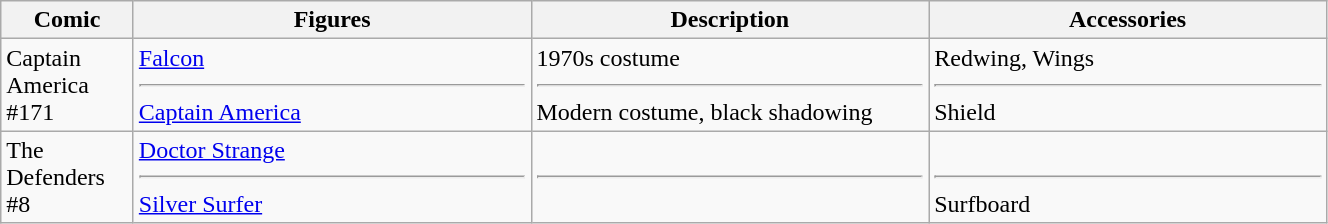<table class="wikitable" width="70%">
<tr>
<th width=10%>Comic</th>
<th width=30%>Figures</th>
<th width=30%>Description</th>
<th width=30%>Accessories</th>
</tr>
<tr>
<td>Captain America #171</td>
<td><a href='#'>Falcon</a><hr><a href='#'>Captain America</a></td>
<td>1970s costume<hr>Modern costume, black shadowing </td>
<td>Redwing, Wings<hr>Shield</td>
</tr>
<tr>
<td>The Defenders #8</td>
<td><a href='#'>Doctor Strange</a><hr><a href='#'>Silver Surfer</a></td>
<td> <hr> </td>
<td> <hr>Surfboard</td>
</tr>
</table>
